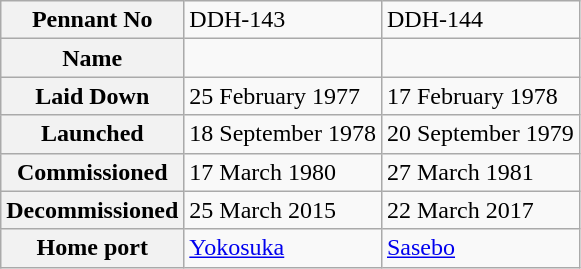<table class="wikitable">
<tr>
<th>Pennant No</th>
<td>DDH-143</td>
<td>DDH-144</td>
</tr>
<tr>
<th>Name</th>
<td></td>
<td></td>
</tr>
<tr>
<th>Laid Down</th>
<td>25 February 1977</td>
<td>17 February 1978</td>
</tr>
<tr>
<th>Launched</th>
<td>18 September 1978</td>
<td>20 September 1979</td>
</tr>
<tr>
<th>Commissioned</th>
<td>17 March 1980</td>
<td>27 March 1981</td>
</tr>
<tr>
<th>Decommissioned</th>
<td>25 March 2015</td>
<td>22 March 2017</td>
</tr>
<tr>
<th>Home port</th>
<td><a href='#'>Yokosuka</a></td>
<td><a href='#'>Sasebo</a></td>
</tr>
</table>
